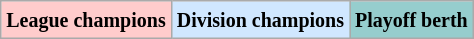<table class="wikitable">
<tr>
<td bgcolor="#FFCCCC"><small><strong>League champions</strong> </small></td>
<td bgcolor="#D0E7FF"><small><strong>Division champions</strong></small></td>
<td bgcolor="#96CDCD"><small><strong>Playoff berth</strong></small></td>
</tr>
</table>
